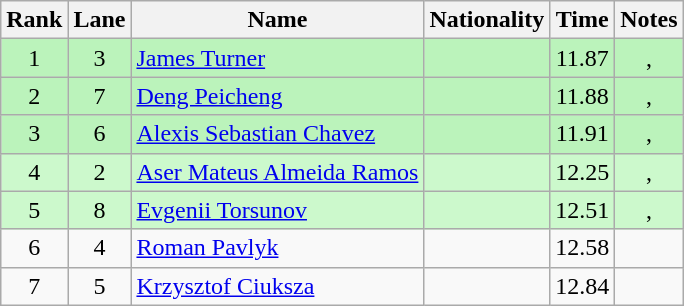<table class="wikitable sortable" style="text-align:center">
<tr>
<th>Rank</th>
<th>Lane</th>
<th>Name</th>
<th>Nationality</th>
<th>Time</th>
<th>Notes</th>
</tr>
<tr bgcolor=bbf3bb>
<td>1</td>
<td>3</td>
<td align="left"><a href='#'>James Turner</a></td>
<td align="left"></td>
<td>11.87</td>
<td>, </td>
</tr>
<tr bgcolor=bbf3bb>
<td>2</td>
<td>7</td>
<td align="left"><a href='#'>Deng Peicheng</a></td>
<td align="left"></td>
<td>11.88</td>
<td>, </td>
</tr>
<tr bgcolor=bbf3bb>
<td>3</td>
<td>6</td>
<td align="left"><a href='#'>Alexis Sebastian Chavez</a></td>
<td align="left"></td>
<td>11.91</td>
<td>, </td>
</tr>
<tr bgcolor=ccf9cc>
<td>4</td>
<td>2</td>
<td align="left"><a href='#'>Aser Mateus Almeida Ramos</a></td>
<td align="left"></td>
<td>12.25</td>
<td>, </td>
</tr>
<tr bgcolor=ccf9cc>
<td>5</td>
<td>8</td>
<td align="left"><a href='#'>Evgenii Torsunov</a></td>
<td align="left"></td>
<td>12.51</td>
<td>, </td>
</tr>
<tr>
<td>6</td>
<td>4</td>
<td align="left"><a href='#'>Roman Pavlyk</a></td>
<td align="left"></td>
<td>12.58</td>
<td></td>
</tr>
<tr>
<td>7</td>
<td>5</td>
<td align="left"><a href='#'>Krzysztof Ciuksza</a></td>
<td align="left"></td>
<td>12.84</td>
<td></td>
</tr>
</table>
